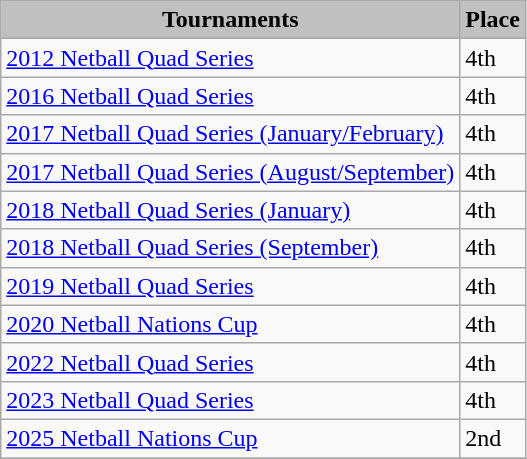<table class="wikitable collapsible" border="1">
<tr>
<th style="background:silver;">Tournaments</th>
<th style="background:silver;">Place</th>
</tr>
<tr>
<td><a href='#'>2012 Netball Quad Series</a></td>
<td>4th</td>
</tr>
<tr>
<td><a href='#'>2016 Netball Quad Series</a></td>
<td>4th</td>
</tr>
<tr>
<td><a href='#'>2017 Netball Quad Series (January/February)</a></td>
<td>4th</td>
</tr>
<tr>
<td><a href='#'>2017 Netball Quad Series (August/September)</a></td>
<td>4th</td>
</tr>
<tr>
<td><a href='#'>2018 Netball Quad Series (January)</a></td>
<td>4th</td>
</tr>
<tr>
<td><a href='#'>2018 Netball Quad Series (September)</a></td>
<td>4th</td>
</tr>
<tr>
<td><a href='#'>2019 Netball Quad Series</a></td>
<td>4th</td>
</tr>
<tr>
<td><a href='#'>2020 Netball Nations Cup</a></td>
<td>4th</td>
</tr>
<tr>
<td><a href='#'>2022 Netball Quad Series</a></td>
<td>4th</td>
</tr>
<tr>
<td><a href='#'>2023 Netball Quad Series</a></td>
<td>4th</td>
</tr>
<tr>
<td><a href='#'>2025 Netball Nations Cup</a></td>
<td>2nd</td>
</tr>
<tr>
</tr>
</table>
